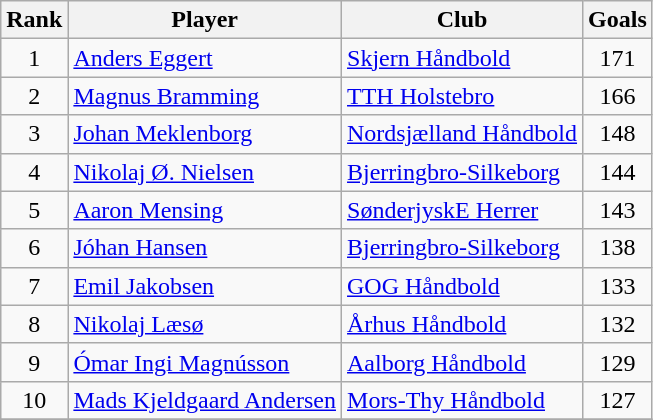<table class="wikitable sortable" style="text-align:center">
<tr>
<th>Rank</th>
<th>Player</th>
<th>Club</th>
<th>Goals</th>
</tr>
<tr>
<td>1</td>
<td style="text-align:left"> <a href='#'>Anders Eggert</a></td>
<td style="text-align:left"><a href='#'>Skjern Håndbold</a></td>
<td>171</td>
</tr>
<tr>
<td>2</td>
<td style="text-align:left"> <a href='#'>Magnus Bramming</a></td>
<td style="text-align:left"><a href='#'>TTH Holstebro</a></td>
<td>166</td>
</tr>
<tr>
<td>3</td>
<td style="text-align:left"> <a href='#'>Johan Meklenborg</a></td>
<td style="text-align:left"><a href='#'>Nordsjælland Håndbold</a></td>
<td>148</td>
</tr>
<tr>
<td>4</td>
<td style="text-align:left"> <a href='#'>Nikolaj Ø. Nielsen</a></td>
<td style="text-align:left"><a href='#'>Bjerringbro-Silkeborg</a></td>
<td>144</td>
</tr>
<tr>
<td>5</td>
<td style="text-align:left"> <a href='#'>Aaron Mensing</a></td>
<td style="text-align:left"><a href='#'>SønderjyskE Herrer</a></td>
<td>143</td>
</tr>
<tr>
<td>6</td>
<td style="text-align:left"> <a href='#'>Jóhan Hansen</a></td>
<td style="text-align:left"><a href='#'>Bjerringbro-Silkeborg</a></td>
<td>138</td>
</tr>
<tr>
<td>7</td>
<td style="text-align:left"> <a href='#'>Emil Jakobsen</a></td>
<td style="text-align:left"><a href='#'>GOG Håndbold</a></td>
<td>133</td>
</tr>
<tr>
<td>8</td>
<td style="text-align:left"> <a href='#'>Nikolaj Læsø</a></td>
<td style="text-align:left"><a href='#'>Århus Håndbold</a></td>
<td>132</td>
</tr>
<tr>
<td>9</td>
<td style="text-align:left"> <a href='#'>Ómar Ingi Magnússon</a></td>
<td style="text-align:left"><a href='#'>Aalborg Håndbold</a></td>
<td>129</td>
</tr>
<tr>
<td>10</td>
<td style="text-align:left"> <a href='#'>Mads Kjeldgaard Andersen</a></td>
<td style="text-align:left"><a href='#'>Mors-Thy Håndbold</a></td>
<td>127</td>
</tr>
<tr>
</tr>
</table>
